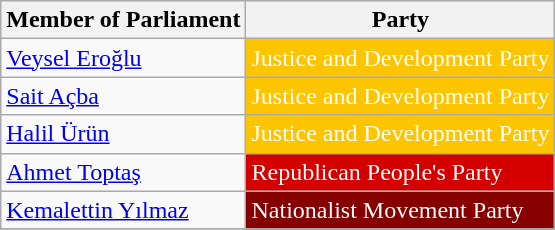<table class="wikitable">
<tr>
<th>Member of Parliament</th>
<th>Party</th>
</tr>
<tr>
<td><a href='#'>Veysel Eroğlu</a></td>
<td style="background:#FDC400; color:white">Justice and Development Party</td>
</tr>
<tr>
<td><a href='#'>Sait Açba</a></td>
<td style="background:#FDC400; color:white">Justice and Development Party</td>
</tr>
<tr>
<td><a href='#'>Halil Ürün</a></td>
<td style="background:#FDC400; color:white">Justice and Development Party</td>
</tr>
<tr>
<td><a href='#'>Ahmet Toptaş</a></td>
<td style="background:#D40000; color:white">Republican People's Party</td>
</tr>
<tr>
<td><a href='#'>Kemalettin Yılmaz</a></td>
<td style="background:#870000; color:white">Nationalist Movement Party</td>
</tr>
<tr>
</tr>
</table>
